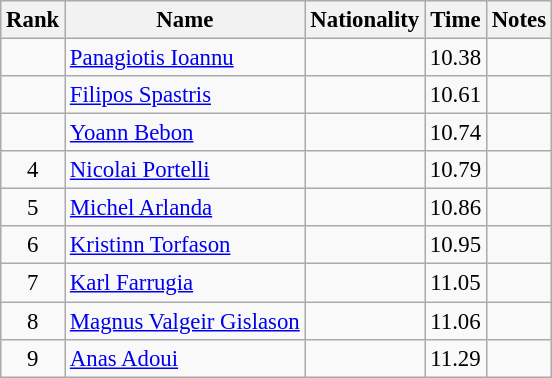<table class="wikitable sortable" style="text-align:center; font-size:95%">
<tr>
<th>Rank</th>
<th>Name</th>
<th>Nationality</th>
<th>Time</th>
<th>Notes</th>
</tr>
<tr>
<td></td>
<td align=left><a href='#'>Panagiotis Ioannu</a></td>
<td align=left></td>
<td>10.38</td>
<td></td>
</tr>
<tr>
<td></td>
<td align=left><a href='#'>Filipos Spastris</a></td>
<td align=left></td>
<td>10.61</td>
<td></td>
</tr>
<tr>
<td></td>
<td align=left><a href='#'>Yoann Bebon</a></td>
<td align=left></td>
<td>10.74</td>
<td></td>
</tr>
<tr>
<td>4</td>
<td align=left><a href='#'>Nicolai Portelli</a></td>
<td align=left></td>
<td>10.79</td>
<td></td>
</tr>
<tr>
<td>5</td>
<td align=left><a href='#'>Michel Arlanda</a></td>
<td align=left></td>
<td>10.86</td>
<td></td>
</tr>
<tr>
<td>6</td>
<td align=left><a href='#'>Kristinn Torfason</a></td>
<td align=left></td>
<td>10.95</td>
<td></td>
</tr>
<tr>
<td>7</td>
<td align=left><a href='#'>Karl Farrugia</a></td>
<td align=left></td>
<td>11.05</td>
<td></td>
</tr>
<tr>
<td>8</td>
<td align=left><a href='#'>Magnus Valgeir Gislason</a></td>
<td align=left></td>
<td>11.06</td>
<td></td>
</tr>
<tr>
<td>9</td>
<td align=left><a href='#'>Anas Adoui</a></td>
<td align=left></td>
<td>11.29</td>
<td></td>
</tr>
</table>
